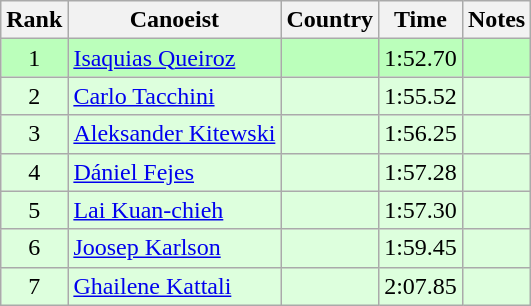<table class="wikitable" style="text-align:center">
<tr>
<th>Rank</th>
<th>Canoeist</th>
<th>Country</th>
<th>Time</th>
<th>Notes</th>
</tr>
<tr bgcolor=bbffbb>
<td>1</td>
<td align="left"><a href='#'>Isaquias Queiroz</a></td>
<td align="left"></td>
<td>1:52.70</td>
<td></td>
</tr>
<tr bgcolor=ddffdd>
<td>2</td>
<td align="left"><a href='#'>Carlo Tacchini</a></td>
<td align="left"></td>
<td>1:55.52</td>
<td></td>
</tr>
<tr bgcolor=ddffdd>
<td>3</td>
<td align="left"><a href='#'>Aleksander Kitewski</a></td>
<td align="left"></td>
<td>1:56.25</td>
<td></td>
</tr>
<tr bgcolor=ddffdd>
<td>4</td>
<td align="left"><a href='#'>Dániel Fejes</a></td>
<td align="left"></td>
<td>1:57.28</td>
<td></td>
</tr>
<tr bgcolor=ddffdd>
<td>5</td>
<td align="left"><a href='#'>Lai Kuan-chieh</a></td>
<td align="left"></td>
<td>1:57.30</td>
<td></td>
</tr>
<tr bgcolor=ddffdd>
<td>6</td>
<td align="left"><a href='#'>Joosep Karlson</a></td>
<td align="left"></td>
<td>1:59.45</td>
<td></td>
</tr>
<tr bgcolor=ddffdd>
<td>7</td>
<td align="left"><a href='#'>Ghailene Kattali</a></td>
<td align="left"></td>
<td>2:07.85</td>
<td></td>
</tr>
</table>
